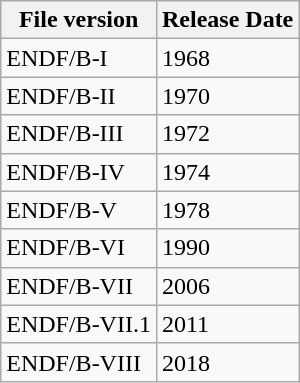<table class="wikitable">
<tr>
<th>File version</th>
<th>Release Date</th>
</tr>
<tr>
<td>ENDF/B-I</td>
<td>1968</td>
</tr>
<tr>
<td>ENDF/B-II</td>
<td>1970</td>
</tr>
<tr>
<td>ENDF/B-III</td>
<td>1972</td>
</tr>
<tr>
<td>ENDF/B-IV</td>
<td>1974</td>
</tr>
<tr>
<td>ENDF/B-V</td>
<td>1978</td>
</tr>
<tr>
<td>ENDF/B-VI</td>
<td>1990</td>
</tr>
<tr>
<td>ENDF/B-VII</td>
<td>2006</td>
</tr>
<tr>
<td>ENDF/B-VII.1</td>
<td>2011</td>
</tr>
<tr>
<td>ENDF/B-VIII</td>
<td>2018</td>
</tr>
</table>
